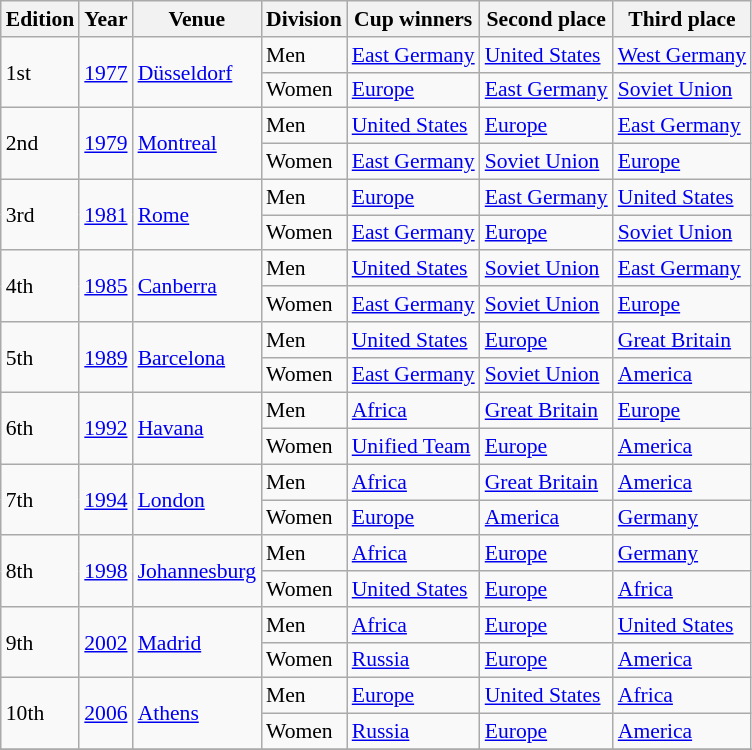<table style="font-size:90%;" class="wikitable">
<tr>
<th>Edition</th>
<th>Year</th>
<th>Venue</th>
<th>Division</th>
<th>Cup winners</th>
<th>Second place</th>
<th>Third place</th>
</tr>
<tr>
<td rowspan=2>1st</td>
<td rowspan=2><a href='#'>1977</a></td>
<td rowspan=2><a href='#'>Düsseldorf</a></td>
<td>Men</td>
<td> <a href='#'>East Germany</a></td>
<td> <a href='#'>United States</a></td>
<td> <a href='#'>West Germany</a></td>
</tr>
<tr>
<td>Women</td>
<td> <a href='#'>Europe</a></td>
<td> <a href='#'>East Germany</a></td>
<td> <a href='#'>Soviet Union</a></td>
</tr>
<tr>
<td rowspan=2>2nd</td>
<td rowspan=2><a href='#'>1979</a></td>
<td rowspan=2><a href='#'>Montreal</a></td>
<td>Men</td>
<td> <a href='#'>United States</a></td>
<td> <a href='#'>Europe</a></td>
<td> <a href='#'>East Germany</a></td>
</tr>
<tr>
<td>Women</td>
<td> <a href='#'>East Germany</a></td>
<td> <a href='#'>Soviet Union</a></td>
<td> <a href='#'>Europe</a></td>
</tr>
<tr>
<td rowspan=2>3rd</td>
<td rowspan=2><a href='#'>1981</a></td>
<td rowspan=2><a href='#'>Rome</a></td>
<td>Men</td>
<td> <a href='#'>Europe</a></td>
<td> <a href='#'>East Germany</a></td>
<td> <a href='#'>United States</a></td>
</tr>
<tr>
<td>Women</td>
<td> <a href='#'>East Germany</a></td>
<td> <a href='#'>Europe</a></td>
<td> <a href='#'>Soviet Union</a></td>
</tr>
<tr>
<td rowspan=2>4th</td>
<td rowspan=2><a href='#'>1985</a></td>
<td rowspan=2><a href='#'>Canberra</a></td>
<td>Men</td>
<td> <a href='#'>United States</a></td>
<td> <a href='#'>Soviet Union</a></td>
<td> <a href='#'>East Germany</a></td>
</tr>
<tr>
<td>Women</td>
<td> <a href='#'>East Germany</a></td>
<td><a href='#'>Soviet Union</a></td>
<td> <a href='#'>Europe</a></td>
</tr>
<tr>
<td rowspan=2>5th</td>
<td rowspan=2><a href='#'>1989</a></td>
<td rowspan=2><a href='#'>Barcelona</a></td>
<td>Men</td>
<td> <a href='#'>United States</a></td>
<td> <a href='#'>Europe</a></td>
<td> <a href='#'>Great Britain</a></td>
</tr>
<tr>
<td>Women</td>
<td> <a href='#'>East Germany</a></td>
<td> <a href='#'>Soviet Union</a></td>
<td><a href='#'>America</a></td>
</tr>
<tr>
<td rowspan=2>6th</td>
<td rowspan=2><a href='#'>1992</a></td>
<td rowspan=2><a href='#'>Havana</a></td>
<td>Men</td>
<td> <a href='#'>Africa</a></td>
<td> <a href='#'>Great Britain</a></td>
<td> <a href='#'>Europe</a></td>
</tr>
<tr>
<td>Women</td>
<td> <a href='#'>Unified Team</a></td>
<td> <a href='#'>Europe</a></td>
<td> <a href='#'>America</a></td>
</tr>
<tr>
<td rowspan=2>7th</td>
<td rowspan=2><a href='#'>1994</a></td>
<td rowspan=2><a href='#'>London</a></td>
<td>Men</td>
<td> <a href='#'>Africa</a></td>
<td> <a href='#'>Great Britain</a></td>
<td> <a href='#'>America</a></td>
</tr>
<tr>
<td>Women</td>
<td> <a href='#'>Europe</a></td>
<td> <a href='#'>America</a></td>
<td> <a href='#'>Germany</a></td>
</tr>
<tr>
<td rowspan=2>8th</td>
<td rowspan=2><a href='#'>1998</a></td>
<td rowspan=2><a href='#'>Johannesburg</a></td>
<td>Men</td>
<td> <a href='#'>Africa</a></td>
<td> <a href='#'>Europe</a></td>
<td> <a href='#'>Germany</a></td>
</tr>
<tr>
<td>Women</td>
<td> <a href='#'>United States</a></td>
<td> <a href='#'>Europe</a></td>
<td> <a href='#'>Africa</a></td>
</tr>
<tr>
<td rowspan=2>9th</td>
<td rowspan=2><a href='#'>2002</a></td>
<td rowspan=2><a href='#'>Madrid</a></td>
<td>Men</td>
<td> <a href='#'>Africa</a></td>
<td> <a href='#'>Europe</a></td>
<td> <a href='#'>United States</a></td>
</tr>
<tr>
<td>Women</td>
<td> <a href='#'>Russia</a></td>
<td> <a href='#'>Europe</a></td>
<td> <a href='#'>America</a></td>
</tr>
<tr>
<td rowspan=2>10th</td>
<td rowspan=2><a href='#'>2006</a></td>
<td rowspan=2><a href='#'>Athens</a></td>
<td>Men</td>
<td> <a href='#'>Europe</a></td>
<td> <a href='#'>United States</a></td>
<td> <a href='#'>Africa</a></td>
</tr>
<tr>
<td>Women</td>
<td> <a href='#'>Russia</a></td>
<td> <a href='#'>Europe</a></td>
<td> <a href='#'>America</a></td>
</tr>
<tr>
</tr>
</table>
